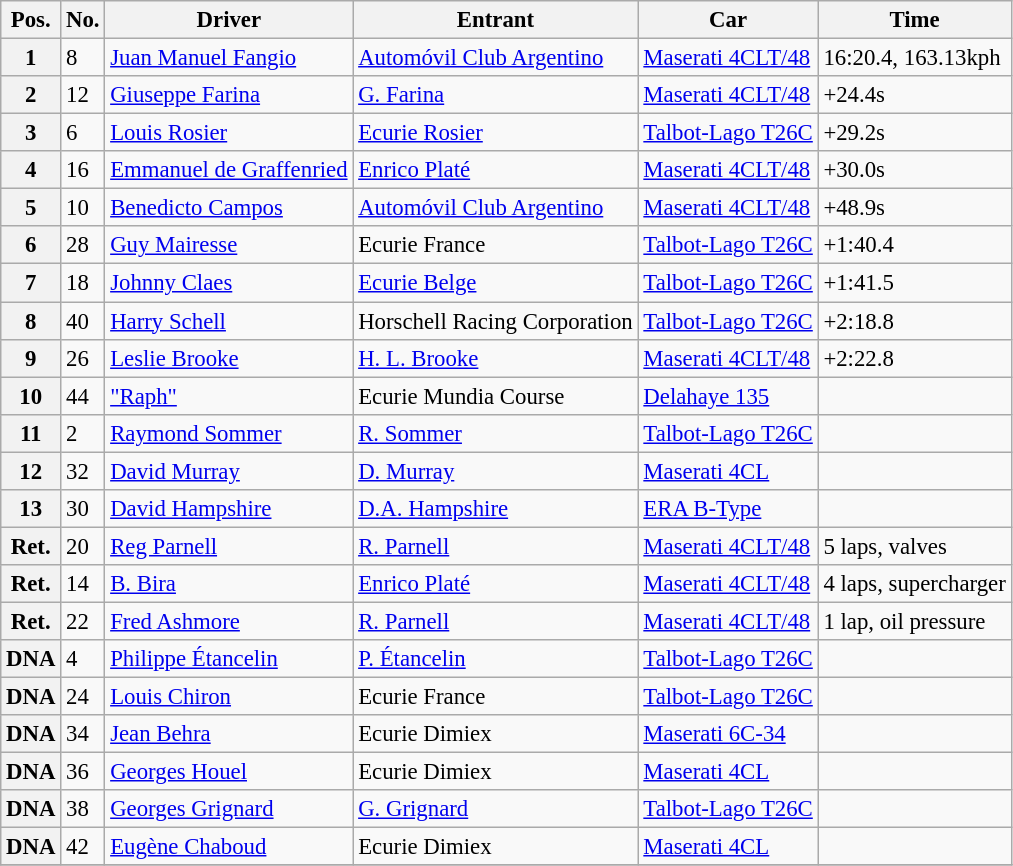<table class="wikitable sortable" style="font-size: 95%;">
<tr>
<th>Pos.</th>
<th>No.</th>
<th>Driver</th>
<th>Entrant</th>
<th>Car</th>
<th>Time</th>
</tr>
<tr>
<th>1</th>
<td>8</td>
<td> <a href='#'>Juan Manuel Fangio</a></td>
<td><a href='#'>Automóvil Club Argentino</a></td>
<td><a href='#'>Maserati 4CLT/48</a></td>
<td>16:20.4, 163.13kph</td>
</tr>
<tr>
<th>2</th>
<td>12</td>
<td> <a href='#'>Giuseppe Farina</a></td>
<td><a href='#'>G. Farina</a></td>
<td><a href='#'>Maserati 4CLT/48</a></td>
<td>+24.4s</td>
</tr>
<tr>
<th>3</th>
<td>6</td>
<td> <a href='#'>Louis Rosier</a></td>
<td><a href='#'>Ecurie Rosier</a></td>
<td><a href='#'>Talbot-Lago T26C</a></td>
<td>+29.2s</td>
</tr>
<tr>
<th>4</th>
<td>16</td>
<td> <a href='#'>Emmanuel de Graffenried</a></td>
<td><a href='#'>Enrico Platé</a></td>
<td><a href='#'>Maserati 4CLT/48</a></td>
<td>+30.0s</td>
</tr>
<tr>
<th>5</th>
<td>10</td>
<td> <a href='#'>Benedicto Campos</a></td>
<td><a href='#'>Automóvil Club Argentino</a></td>
<td><a href='#'>Maserati 4CLT/48</a></td>
<td>+48.9s</td>
</tr>
<tr>
<th>6</th>
<td>28</td>
<td> <a href='#'>Guy Mairesse</a></td>
<td>Ecurie France</td>
<td><a href='#'>Talbot-Lago T26C</a></td>
<td>+1:40.4</td>
</tr>
<tr>
<th>7</th>
<td>18</td>
<td> <a href='#'>Johnny Claes</a></td>
<td><a href='#'>Ecurie Belge</a></td>
<td><a href='#'>Talbot-Lago T26C</a></td>
<td>+1:41.5</td>
</tr>
<tr>
<th>8</th>
<td>40</td>
<td> <a href='#'>Harry Schell</a></td>
<td>Horschell Racing Corporation</td>
<td><a href='#'>Talbot-Lago T26C</a></td>
<td>+2:18.8</td>
</tr>
<tr>
<th>9</th>
<td>26</td>
<td> <a href='#'>Leslie Brooke</a></td>
<td><a href='#'>H. L. Brooke</a></td>
<td><a href='#'>Maserati 4CLT/48</a></td>
<td>+2:22.8</td>
</tr>
<tr>
<th>10</th>
<td>44</td>
<td> <a href='#'>"Raph"</a></td>
<td>Ecurie Mundia Course</td>
<td><a href='#'>Delahaye 135</a></td>
<td></td>
</tr>
<tr>
<th>11</th>
<td>2</td>
<td> <a href='#'>Raymond Sommer</a></td>
<td><a href='#'>R. Sommer</a></td>
<td><a href='#'>Talbot-Lago T26C</a></td>
<td></td>
</tr>
<tr>
<th>12</th>
<td>32</td>
<td> <a href='#'>David Murray</a></td>
<td><a href='#'>D. Murray</a></td>
<td><a href='#'>Maserati 4CL</a></td>
<td></td>
</tr>
<tr>
<th>13</th>
<td>30</td>
<td> <a href='#'>David Hampshire</a></td>
<td><a href='#'>D.A. Hampshire</a></td>
<td><a href='#'>ERA B-Type</a></td>
<td></td>
</tr>
<tr>
<th>Ret.</th>
<td>20</td>
<td> <a href='#'>Reg Parnell</a></td>
<td><a href='#'>R. Parnell</a></td>
<td><a href='#'>Maserati 4CLT/48</a></td>
<td>5 laps, valves</td>
</tr>
<tr>
<th>Ret.</th>
<td>14</td>
<td> <a href='#'>B. Bira</a></td>
<td><a href='#'>Enrico Platé</a></td>
<td><a href='#'>Maserati 4CLT/48</a></td>
<td>4 laps, supercharger</td>
</tr>
<tr>
<th>Ret.</th>
<td>22</td>
<td> <a href='#'>Fred Ashmore</a></td>
<td><a href='#'>R. Parnell</a></td>
<td><a href='#'>Maserati 4CLT/48</a></td>
<td>1 lap, oil pressure</td>
</tr>
<tr>
<th>DNA</th>
<td>4</td>
<td> <a href='#'>Philippe Étancelin</a></td>
<td><a href='#'>P. Étancelin</a></td>
<td><a href='#'>Talbot-Lago T26C</a></td>
<td></td>
</tr>
<tr>
<th>DNA</th>
<td>24</td>
<td> <a href='#'>Louis Chiron</a></td>
<td>Ecurie France</td>
<td><a href='#'>Talbot-Lago T26C</a></td>
<td></td>
</tr>
<tr>
<th>DNA</th>
<td>34</td>
<td> <a href='#'>Jean Behra</a></td>
<td>Ecurie Dimiex</td>
<td><a href='#'>Maserati 6C-34</a></td>
<td></td>
</tr>
<tr>
<th>DNA</th>
<td>36</td>
<td> <a href='#'>Georges Houel</a></td>
<td>Ecurie Dimiex</td>
<td><a href='#'>Maserati 4CL</a></td>
<td></td>
</tr>
<tr>
<th>DNA</th>
<td>38</td>
<td> <a href='#'>Georges Grignard</a></td>
<td><a href='#'>G. Grignard</a></td>
<td><a href='#'>Talbot-Lago T26C</a></td>
<td></td>
</tr>
<tr>
<th>DNA</th>
<td>42</td>
<td> <a href='#'>Eugène Chaboud</a></td>
<td>Ecurie Dimiex</td>
<td><a href='#'>Maserati 4CL</a></td>
<td></td>
</tr>
<tr>
</tr>
</table>
